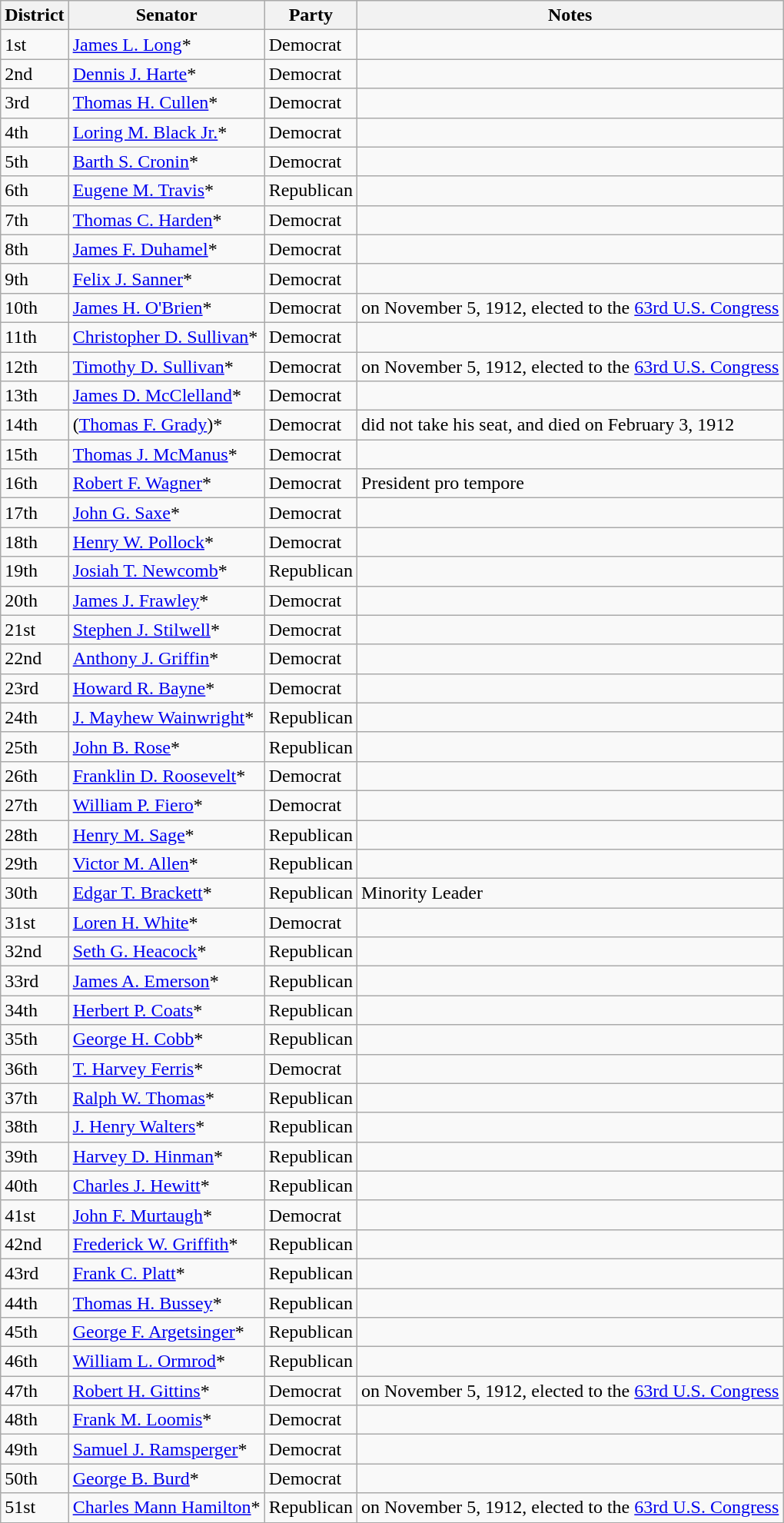<table class=wikitable>
<tr>
<th>District</th>
<th>Senator</th>
<th>Party</th>
<th>Notes</th>
</tr>
<tr>
<td>1st</td>
<td><a href='#'>James L. Long</a>*</td>
<td>Democrat</td>
<td></td>
</tr>
<tr>
<td>2nd</td>
<td><a href='#'>Dennis J. Harte</a>*</td>
<td>Democrat</td>
<td></td>
</tr>
<tr>
<td>3rd</td>
<td><a href='#'>Thomas H. Cullen</a>*</td>
<td>Democrat</td>
<td></td>
</tr>
<tr>
<td>4th</td>
<td><a href='#'>Loring M. Black Jr.</a>*</td>
<td>Democrat</td>
<td></td>
</tr>
<tr>
<td>5th</td>
<td><a href='#'>Barth S. Cronin</a>*</td>
<td>Democrat</td>
<td></td>
</tr>
<tr>
<td>6th</td>
<td><a href='#'>Eugene M. Travis</a>*</td>
<td>Republican</td>
<td></td>
</tr>
<tr>
<td>7th</td>
<td><a href='#'>Thomas C. Harden</a>*</td>
<td>Democrat</td>
<td></td>
</tr>
<tr>
<td>8th</td>
<td><a href='#'>James F. Duhamel</a>*</td>
<td>Democrat</td>
<td></td>
</tr>
<tr>
<td>9th</td>
<td><a href='#'>Felix J. Sanner</a>*</td>
<td>Democrat</td>
<td></td>
</tr>
<tr>
<td>10th</td>
<td><a href='#'>James H. O'Brien</a>*</td>
<td>Democrat</td>
<td>on November 5, 1912, elected to the <a href='#'>63rd U.S. Congress</a></td>
</tr>
<tr>
<td>11th</td>
<td><a href='#'>Christopher D. Sullivan</a>*</td>
<td>Democrat</td>
<td></td>
</tr>
<tr>
<td>12th</td>
<td><a href='#'>Timothy D. Sullivan</a>*</td>
<td>Democrat</td>
<td>on November 5, 1912, elected to the <a href='#'>63rd U.S. Congress</a></td>
</tr>
<tr>
<td>13th</td>
<td><a href='#'>James D. McClelland</a>*</td>
<td>Democrat</td>
<td></td>
</tr>
<tr>
<td>14th</td>
<td>(<a href='#'>Thomas F. Grady</a>)*</td>
<td>Democrat</td>
<td>did not take his seat, and died on February 3, 1912</td>
</tr>
<tr>
<td>15th</td>
<td><a href='#'>Thomas J. McManus</a>*</td>
<td>Democrat</td>
<td></td>
</tr>
<tr>
<td>16th</td>
<td><a href='#'>Robert F. Wagner</a>*</td>
<td>Democrat</td>
<td>President pro tempore</td>
</tr>
<tr>
<td>17th</td>
<td><a href='#'>John G. Saxe</a>*</td>
<td>Democrat</td>
<td></td>
</tr>
<tr>
<td>18th</td>
<td><a href='#'>Henry W. Pollock</a>*</td>
<td>Democrat</td>
<td></td>
</tr>
<tr>
<td>19th</td>
<td><a href='#'>Josiah T. Newcomb</a>*</td>
<td>Republican</td>
<td></td>
</tr>
<tr>
<td>20th</td>
<td><a href='#'>James J. Frawley</a>*</td>
<td>Democrat</td>
<td></td>
</tr>
<tr>
<td>21st</td>
<td><a href='#'>Stephen J. Stilwell</a>*</td>
<td>Democrat</td>
<td></td>
</tr>
<tr>
<td>22nd</td>
<td><a href='#'>Anthony J. Griffin</a>*</td>
<td>Democrat</td>
<td></td>
</tr>
<tr>
<td>23rd</td>
<td><a href='#'>Howard R. Bayne</a>*</td>
<td>Democrat</td>
<td></td>
</tr>
<tr>
<td>24th</td>
<td><a href='#'>J. Mayhew Wainwright</a>*</td>
<td>Republican</td>
<td></td>
</tr>
<tr>
<td>25th</td>
<td><a href='#'>John B. Rose</a>*</td>
<td>Republican</td>
<td></td>
</tr>
<tr>
<td>26th</td>
<td><a href='#'>Franklin D. Roosevelt</a>*</td>
<td>Democrat</td>
<td></td>
</tr>
<tr>
<td>27th</td>
<td><a href='#'>William P. Fiero</a>*</td>
<td>Democrat</td>
<td></td>
</tr>
<tr>
<td>28th</td>
<td><a href='#'>Henry M. Sage</a>*</td>
<td>Republican</td>
<td></td>
</tr>
<tr>
<td>29th</td>
<td><a href='#'>Victor M. Allen</a>*</td>
<td>Republican</td>
<td></td>
</tr>
<tr>
<td>30th</td>
<td><a href='#'>Edgar T. Brackett</a>*</td>
<td>Republican</td>
<td>Minority Leader</td>
</tr>
<tr>
<td>31st</td>
<td><a href='#'>Loren H. White</a>*</td>
<td>Democrat</td>
<td></td>
</tr>
<tr>
<td>32nd</td>
<td><a href='#'>Seth G. Heacock</a>*</td>
<td>Republican</td>
<td></td>
</tr>
<tr>
<td>33rd</td>
<td><a href='#'>James A. Emerson</a>*</td>
<td>Republican</td>
<td></td>
</tr>
<tr>
<td>34th</td>
<td><a href='#'>Herbert P. Coats</a>*</td>
<td>Republican</td>
<td></td>
</tr>
<tr>
<td>35th</td>
<td><a href='#'>George H. Cobb</a>*</td>
<td>Republican</td>
<td></td>
</tr>
<tr>
<td>36th</td>
<td><a href='#'>T. Harvey Ferris</a>*</td>
<td>Democrat</td>
<td></td>
</tr>
<tr>
<td>37th</td>
<td><a href='#'>Ralph W. Thomas</a>*</td>
<td>Republican</td>
<td></td>
</tr>
<tr>
<td>38th</td>
<td><a href='#'>J. Henry Walters</a>*</td>
<td>Republican</td>
<td></td>
</tr>
<tr>
<td>39th</td>
<td><a href='#'>Harvey D. Hinman</a>*</td>
<td>Republican</td>
<td></td>
</tr>
<tr>
<td>40th</td>
<td><a href='#'>Charles J. Hewitt</a>*</td>
<td>Republican</td>
<td></td>
</tr>
<tr>
<td>41st</td>
<td><a href='#'>John F. Murtaugh</a>*</td>
<td>Democrat</td>
<td></td>
</tr>
<tr>
<td>42nd</td>
<td><a href='#'>Frederick W. Griffith</a>*</td>
<td>Republican</td>
<td></td>
</tr>
<tr>
<td>43rd</td>
<td><a href='#'>Frank C. Platt</a>*</td>
<td>Republican</td>
<td></td>
</tr>
<tr>
<td>44th</td>
<td><a href='#'>Thomas H. Bussey</a>*</td>
<td>Republican</td>
<td></td>
</tr>
<tr>
<td>45th</td>
<td><a href='#'>George F. Argetsinger</a>*</td>
<td>Republican</td>
<td></td>
</tr>
<tr>
<td>46th</td>
<td><a href='#'>William L. Ormrod</a>*</td>
<td>Republican</td>
<td></td>
</tr>
<tr>
<td>47th</td>
<td><a href='#'>Robert H. Gittins</a>*</td>
<td>Democrat</td>
<td>on November 5, 1912, elected to the <a href='#'>63rd U.S. Congress</a></td>
</tr>
<tr>
<td>48th</td>
<td><a href='#'>Frank M. Loomis</a>*</td>
<td>Democrat</td>
<td></td>
</tr>
<tr>
<td>49th</td>
<td><a href='#'>Samuel J. Ramsperger</a>*</td>
<td>Democrat</td>
<td></td>
</tr>
<tr>
<td>50th</td>
<td><a href='#'>George B. Burd</a>*</td>
<td>Democrat</td>
<td></td>
</tr>
<tr>
<td>51st</td>
<td><a href='#'>Charles Mann Hamilton</a>*</td>
<td>Republican</td>
<td>on November 5, 1912, elected to the <a href='#'>63rd U.S. Congress</a></td>
</tr>
<tr>
</tr>
</table>
